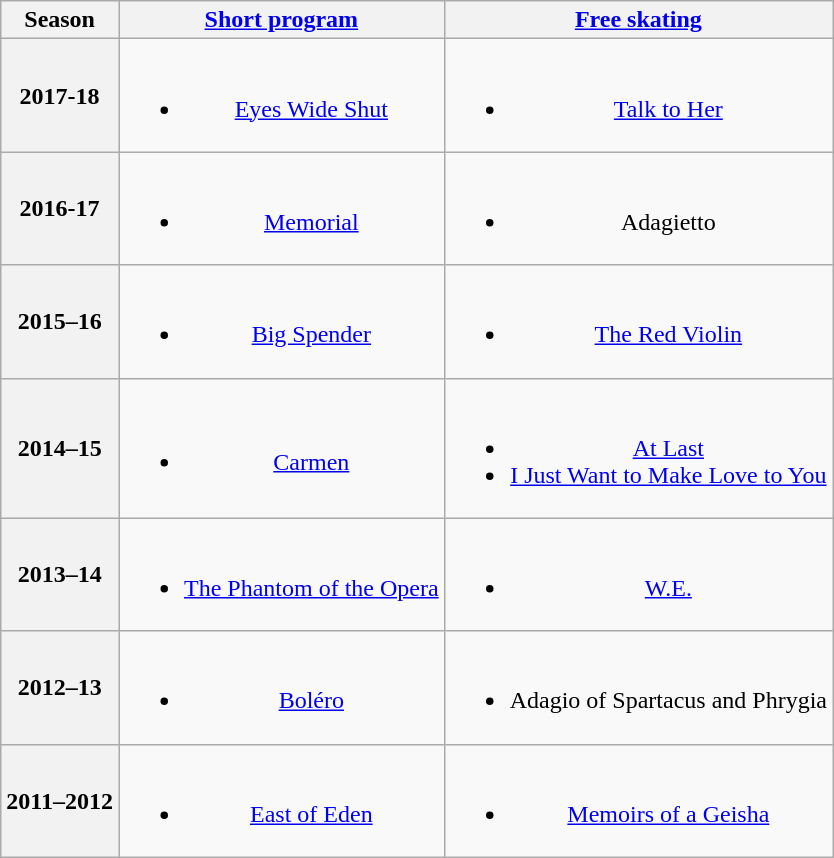<table class=wikitable style=text-align:center>
<tr>
<th>Season</th>
<th><a href='#'>Short program</a></th>
<th><a href='#'>Free skating</a></th>
</tr>
<tr>
<th>2017-18</th>
<td><br><ul><li><a href='#'>Eyes Wide Shut</a> <br></li></ul></td>
<td><br><ul><li><a href='#'>Talk to Her</a> <br></li></ul></td>
</tr>
<tr>
<th>2016-17</th>
<td><br><ul><li><a href='#'>Memorial</a> <br></li></ul></td>
<td><br><ul><li>Adagietto <br></li></ul></td>
</tr>
<tr>
<th>2015–16 <br> </th>
<td><br><ul><li><a href='#'>Big Spender</a> <br></li></ul></td>
<td><br><ul><li><a href='#'>The Red Violin</a> <br></li></ul></td>
</tr>
<tr>
<th>2014–15 <br> </th>
<td><br><ul><li><a href='#'>Carmen</a> <br></li></ul></td>
<td><br><ul><li><a href='#'>At Last</a> <br></li><li><a href='#'>I Just Want to Make Love to You</a> <br></li></ul></td>
</tr>
<tr>
<th>2013–14 <br> </th>
<td><br><ul><li><a href='#'>The Phantom of the Opera</a> <br></li></ul></td>
<td><br><ul><li><a href='#'>W.E.</a> <br></li></ul></td>
</tr>
<tr>
<th>2012–13 <br> </th>
<td><br><ul><li><a href='#'>Boléro</a> <br></li></ul></td>
<td><br><ul><li>Adagio of Spartacus and Phrygia <br></li></ul></td>
</tr>
<tr>
<th>2011–2012</th>
<td><br><ul><li><a href='#'>East of Eden</a> <br></li></ul></td>
<td><br><ul><li><a href='#'>Memoirs of a Geisha</a> <br></li></ul></td>
</tr>
</table>
